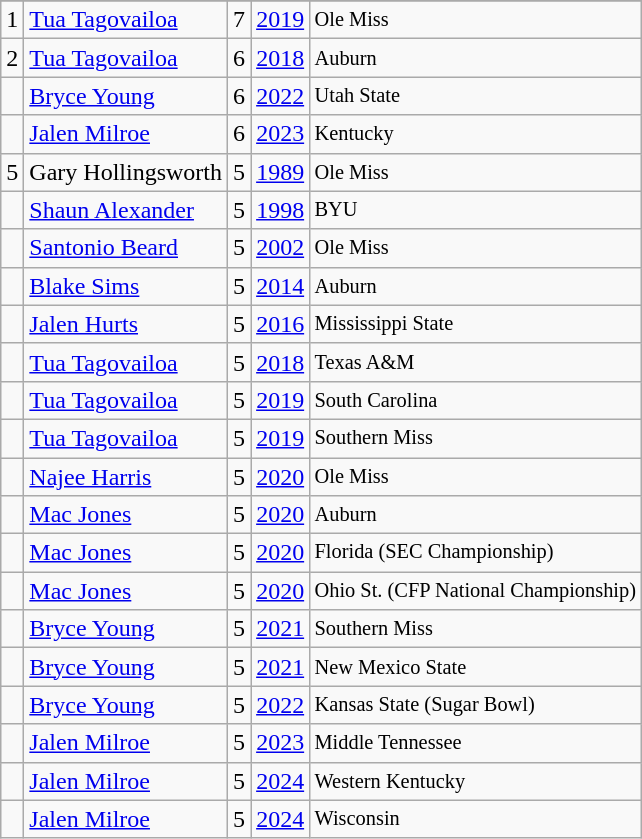<table class="wikitable">
<tr>
</tr>
<tr>
<td>1</td>
<td><a href='#'>Tua Tagovailoa</a></td>
<td><abbr>7</abbr></td>
<td><a href='#'>2019</a></td>
<td style="font-size:85%;">Ole Miss</td>
</tr>
<tr>
<td>2</td>
<td><a href='#'>Tua Tagovailoa</a></td>
<td><abbr>6</abbr></td>
<td><a href='#'>2018</a></td>
<td style="font-size:85%;">Auburn</td>
</tr>
<tr>
<td></td>
<td><a href='#'>Bryce Young</a></td>
<td><abbr>6</abbr></td>
<td><a href='#'>2022</a></td>
<td style="font-size:85%;">Utah State</td>
</tr>
<tr>
<td></td>
<td><a href='#'>Jalen Milroe</a></td>
<td><abbr>6</abbr></td>
<td><a href='#'>2023</a></td>
<td style="font-size:85%;">Kentucky</td>
</tr>
<tr>
<td>5</td>
<td>Gary Hollingsworth</td>
<td><abbr>5</abbr></td>
<td><a href='#'>1989</a></td>
<td style="font-size:85%;">Ole Miss</td>
</tr>
<tr>
<td></td>
<td><a href='#'>Shaun Alexander</a></td>
<td><abbr>5</abbr></td>
<td><a href='#'>1998</a></td>
<td style="font-size:85%;">BYU</td>
</tr>
<tr>
<td></td>
<td><a href='#'>Santonio Beard</a></td>
<td><abbr>5</abbr></td>
<td><a href='#'>2002</a></td>
<td style="font-size:85%;">Ole Miss</td>
</tr>
<tr>
<td></td>
<td><a href='#'>Blake Sims</a></td>
<td><abbr>5</abbr></td>
<td><a href='#'>2014</a></td>
<td style="font-size:85%;">Auburn</td>
</tr>
<tr>
<td></td>
<td><a href='#'>Jalen Hurts</a></td>
<td><abbr>5</abbr></td>
<td><a href='#'>2016</a></td>
<td style="font-size:85%;">Mississippi State</td>
</tr>
<tr>
<td></td>
<td><a href='#'>Tua Tagovailoa</a></td>
<td><abbr>5</abbr></td>
<td><a href='#'>2018</a></td>
<td style="font-size:85%;">Texas A&M</td>
</tr>
<tr>
<td></td>
<td><a href='#'>Tua Tagovailoa</a></td>
<td><abbr>5</abbr></td>
<td><a href='#'>2019</a></td>
<td style="font-size:85%;">South Carolina</td>
</tr>
<tr>
<td></td>
<td><a href='#'>Tua Tagovailoa</a></td>
<td><abbr>5</abbr></td>
<td><a href='#'>2019</a></td>
<td style="font-size:85%;">Southern Miss</td>
</tr>
<tr>
<td></td>
<td><a href='#'>Najee Harris</a></td>
<td><abbr>5</abbr></td>
<td><a href='#'>2020</a></td>
<td style="font-size:85%;">Ole Miss</td>
</tr>
<tr>
<td></td>
<td><a href='#'>Mac Jones</a></td>
<td><abbr>5</abbr></td>
<td><a href='#'>2020</a></td>
<td style="font-size:85%;">Auburn</td>
</tr>
<tr>
<td></td>
<td><a href='#'>Mac Jones</a></td>
<td><abbr>5</abbr></td>
<td><a href='#'>2020</a></td>
<td style="font-size:85%;">Florida (SEC Championship)</td>
</tr>
<tr>
<td></td>
<td><a href='#'>Mac Jones</a></td>
<td><abbr>5</abbr></td>
<td><a href='#'>2020</a></td>
<td style="font-size:85%;">Ohio St. (CFP National Championship)</td>
</tr>
<tr>
<td></td>
<td><a href='#'>Bryce Young</a></td>
<td><abbr>5</abbr></td>
<td><a href='#'>2021</a></td>
<td style="font-size:85%;">Southern Miss</td>
</tr>
<tr>
<td></td>
<td><a href='#'>Bryce Young</a></td>
<td><abbr>5</abbr></td>
<td><a href='#'>2021</a></td>
<td style="font-size:85%;">New Mexico State</td>
</tr>
<tr>
<td></td>
<td><a href='#'>Bryce Young</a></td>
<td><abbr>5</abbr></td>
<td><a href='#'>2022</a></td>
<td style="font-size:85%;">Kansas State (Sugar Bowl)</td>
</tr>
<tr>
<td></td>
<td><a href='#'>Jalen Milroe</a></td>
<td><abbr>5</abbr></td>
<td><a href='#'>2023</a></td>
<td style="font-size:85%;">Middle Tennessee</td>
</tr>
<tr>
<td></td>
<td><a href='#'>Jalen Milroe</a></td>
<td><abbr>5</abbr></td>
<td><a href='#'>2024</a></td>
<td style="font-size:85%;">Western Kentucky</td>
</tr>
<tr>
<td></td>
<td><a href='#'>Jalen Milroe</a></td>
<td><abbr>5</abbr></td>
<td><a href='#'>2024</a></td>
<td style="font-size:85%;">Wisconsin</td>
</tr>
</table>
